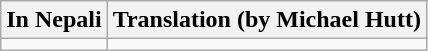<table class="wikitable">
<tr>
<th>In Nepali</th>
<th>Translation (by Michael Hutt)</th>
</tr>
<tr>
<td></td>
<td></td>
</tr>
</table>
